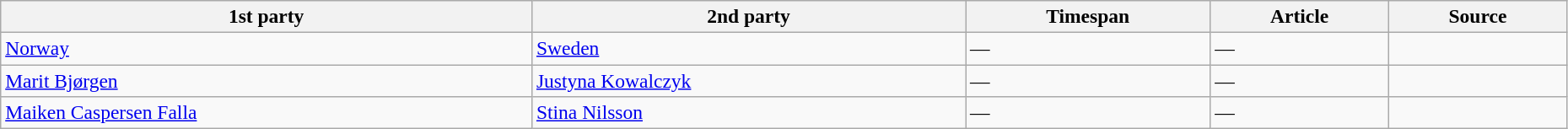<table class="wikitable"  style="font-size:98%; width:98%;">
<tr>
<th>1st party</th>
<th>2nd party</th>
<th>Timespan</th>
<th>Article</th>
<th class="unsortable">Source</th>
</tr>
<tr>
<td> <a href='#'>Norway</a></td>
<td> <a href='#'>Sweden</a></td>
<td>—</td>
<td>—</td>
<td></td>
</tr>
<tr>
<td> <a href='#'>Marit Bjørgen</a></td>
<td> <a href='#'>Justyna Kowalczyk</a></td>
<td>—</td>
<td>—</td>
<td></td>
</tr>
<tr>
<td> <a href='#'>Maiken Caspersen Falla</a></td>
<td> <a href='#'>Stina Nilsson</a></td>
<td>—</td>
<td>—</td>
<td></td>
</tr>
</table>
